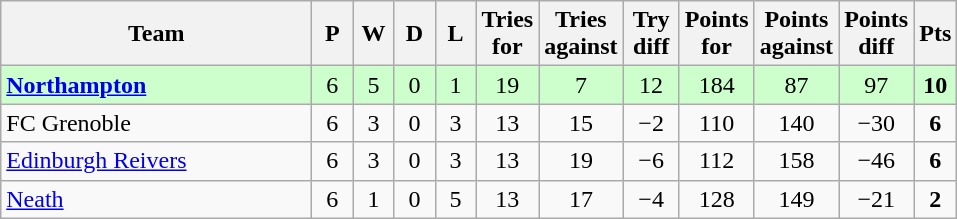<table class="wikitable" style="text-align: center;">
<tr>
<th width="200">Team</th>
<th width="20">P</th>
<th width="20">W</th>
<th width="20">D</th>
<th width="20">L</th>
<th width="20">Tries for</th>
<th width="20">Tries against</th>
<th width="30">Try diff</th>
<th width="20">Points for</th>
<th width="20">Points against</th>
<th width="25">Points diff</th>
<th width="20">Pts</th>
</tr>
<tr bgcolor="#ccffcc">
<td align="left"> <strong><a href='#'>Northampton</a></strong></td>
<td>6</td>
<td>5</td>
<td>0</td>
<td>1</td>
<td>19</td>
<td>7</td>
<td>12</td>
<td>184</td>
<td>87</td>
<td>97</td>
<td><strong>10</strong></td>
</tr>
<tr>
<td align="left"> FC Grenoble</td>
<td>6</td>
<td>3</td>
<td>0</td>
<td>3</td>
<td>13</td>
<td>15</td>
<td>−2</td>
<td>110</td>
<td>140</td>
<td>−30</td>
<td><strong>6</strong></td>
</tr>
<tr>
<td align="left"> <a href='#'>Edinburgh Reivers</a></td>
<td>6</td>
<td>3</td>
<td>0</td>
<td>3</td>
<td>13</td>
<td>19</td>
<td>−6</td>
<td>112</td>
<td>158</td>
<td>−46</td>
<td><strong>6</strong></td>
</tr>
<tr>
<td align="left"> <a href='#'>Neath</a></td>
<td>6</td>
<td>1</td>
<td>0</td>
<td>5</td>
<td>13</td>
<td>17</td>
<td>−4</td>
<td>128</td>
<td>149</td>
<td>−21</td>
<td><strong>2</strong></td>
</tr>
</table>
